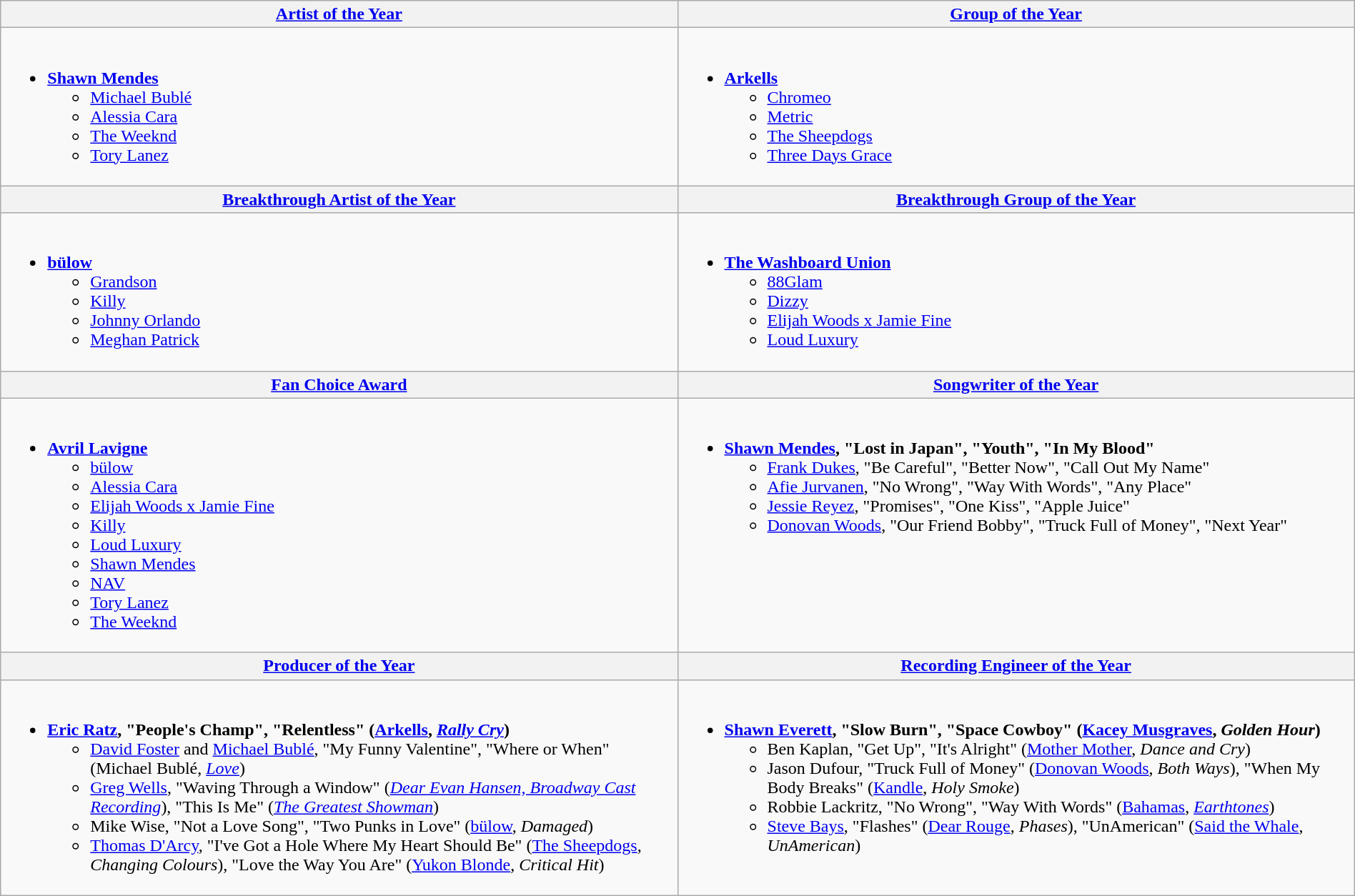<table class="wikitable" style="width:100%">
<tr>
<th style="width:50%"><a href='#'>Artist of the Year</a></th>
<th style="width:50%"><a href='#'>Group of the Year</a></th>
</tr>
<tr>
<td valign="top"><br><ul><li> <strong><a href='#'>Shawn Mendes</a></strong><ul><li><a href='#'>Michael Bublé</a></li><li><a href='#'>Alessia Cara</a></li><li><a href='#'>The Weeknd</a></li><li><a href='#'>Tory Lanez</a></li></ul></li></ul></td>
<td valign="top"><br><ul><li> <strong><a href='#'>Arkells</a></strong><ul><li><a href='#'>Chromeo</a></li><li><a href='#'>Metric</a></li><li><a href='#'>The Sheepdogs</a></li><li><a href='#'>Three Days Grace</a></li></ul></li></ul></td>
</tr>
<tr>
<th style="width:50%"><a href='#'>Breakthrough Artist of the Year</a></th>
<th style="width:50%"><a href='#'>Breakthrough Group of the Year</a></th>
</tr>
<tr>
<td valign="top"><br><ul><li> <strong><a href='#'>bülow</a></strong><ul><li><a href='#'>Grandson</a></li><li><a href='#'>Killy</a></li><li><a href='#'>Johnny Orlando</a></li><li><a href='#'>Meghan Patrick</a></li></ul></li></ul></td>
<td valign="top"><br><ul><li> <strong><a href='#'>The Washboard Union</a></strong><ul><li><a href='#'>88Glam</a></li><li><a href='#'>Dizzy</a></li><li><a href='#'>Elijah Woods x Jamie Fine</a></li><li><a href='#'>Loud Luxury</a></li></ul></li></ul></td>
</tr>
<tr>
<th style="width:50%"><a href='#'>Fan Choice Award</a></th>
<th style="width:50%"><a href='#'>Songwriter of the Year</a></th>
</tr>
<tr>
<td valign="top"><br><ul><li> <strong><a href='#'>Avril Lavigne</a></strong><ul><li><a href='#'>bülow</a></li><li><a href='#'>Alessia Cara</a></li><li><a href='#'>Elijah Woods x Jamie Fine</a></li><li><a href='#'>Killy</a></li><li><a href='#'>Loud Luxury</a></li><li><a href='#'>Shawn Mendes</a></li><li><a href='#'>NAV</a></li><li><a href='#'>Tory Lanez</a></li><li><a href='#'>The Weeknd</a></li></ul></li></ul></td>
<td valign="top"><br><ul><li> <strong><a href='#'>Shawn Mendes</a>, "Lost in Japan", "Youth", "In My Blood"</strong><ul><li><a href='#'>Frank Dukes</a>, "Be Careful", "Better Now", "Call Out My Name"</li><li><a href='#'>Afie Jurvanen</a>, "No Wrong", "Way With Words", "Any Place"</li><li><a href='#'>Jessie Reyez</a>, "Promises", "One Kiss", "Apple Juice"</li><li><a href='#'>Donovan Woods</a>, "Our Friend Bobby", "Truck Full of Money", "Next Year"</li></ul></li></ul></td>
</tr>
<tr>
<th style="width:50%"><a href='#'>Producer of the Year</a></th>
<th style="width:50%"><a href='#'>Recording Engineer of the Year</a></th>
</tr>
<tr>
<td valign="top"><br><ul><li> <strong><a href='#'>Eric Ratz</a>, "People's Champ", "Relentless" (<a href='#'>Arkells</a>, <em><a href='#'>Rally Cry</a></em>)</strong><ul><li><a href='#'>David Foster</a> and <a href='#'>Michael Bublé</a>, "My Funny Valentine", "Where or When" (Michael Bublé, <em><a href='#'>Love</a></em>)</li><li><a href='#'>Greg Wells</a>, "Waving Through a Window" (<em><a href='#'>Dear Evan Hansen, Broadway Cast Recording</a></em>), "This Is Me" (<em><a href='#'>The Greatest Showman</a></em>)</li><li>Mike Wise, "Not a Love Song", "Two Punks in Love" (<a href='#'>bülow</a>, <em>Damaged</em>)</li><li><a href='#'>Thomas D'Arcy</a>, "I've Got a Hole Where My Heart Should Be" (<a href='#'>The Sheepdogs</a>, <em>Changing Colours</em>), "Love the Way You Are" (<a href='#'>Yukon Blonde</a>, <em>Critical Hit</em>)</li></ul></li></ul></td>
<td valign="top"><br><ul><li> <strong><a href='#'>Shawn Everett</a>, "Slow Burn", "Space Cowboy" (<a href='#'>Kacey Musgraves</a>, <em>Golden Hour</em>)</strong><ul><li>Ben Kaplan, "Get Up", "It's Alright" (<a href='#'>Mother Mother</a>, <em>Dance and Cry</em>)</li><li>Jason Dufour, "Truck Full of Money" (<a href='#'>Donovan Woods</a>, <em>Both Ways</em>), "When My Body Breaks" (<a href='#'>Kandle</a>, <em>Holy Smoke</em>)</li><li>Robbie Lackritz, "No Wrong", "Way With Words" (<a href='#'>Bahamas</a>, <em><a href='#'>Earthtones</a></em>)</li><li><a href='#'>Steve Bays</a>, "Flashes" (<a href='#'>Dear Rouge</a>, <em>Phases</em>), "UnAmerican" (<a href='#'>Said the Whale</a>, <em>UnAmerican</em>)</li></ul></li></ul></td>
</tr>
</table>
